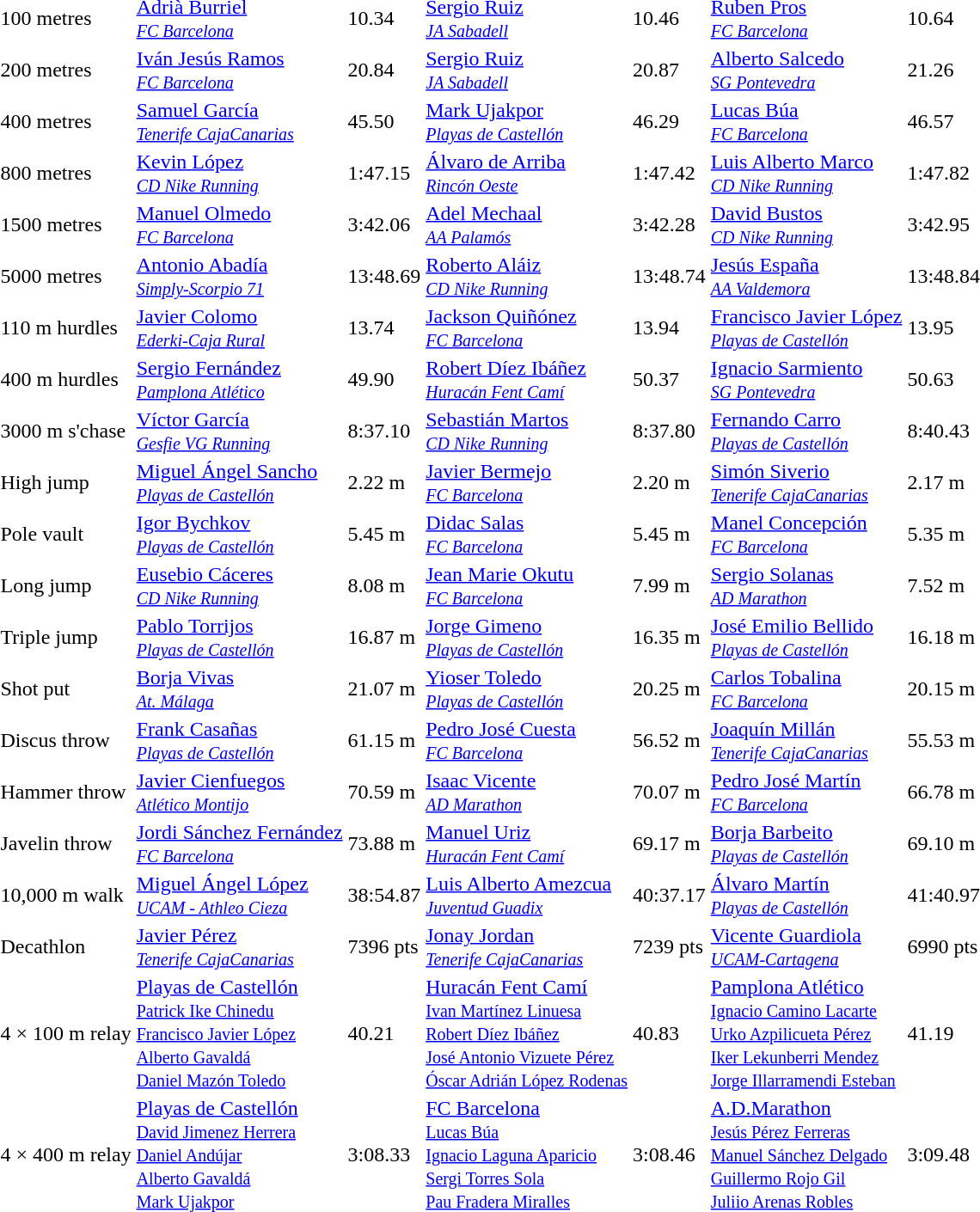<table>
<tr>
<td>100 metres</td>
<td><a href='#'>Adrià Burriel</a><br><small><em><a href='#'>FC Barcelona</a></em></small></td>
<td>10.34</td>
<td><a href='#'>Sergio Ruiz</a><br><small><em><a href='#'>JA Sabadell</a></em></small></td>
<td>10.46</td>
<td><a href='#'>Ruben Pros</a><br><small><em><a href='#'>FC Barcelona</a></em></small></td>
<td>10.64</td>
</tr>
<tr>
<td>200 metres</td>
<td><a href='#'>Iván Jesús Ramos</a><br><small><em><a href='#'>FC Barcelona</a></em></small></td>
<td>20.84</td>
<td><a href='#'>Sergio Ruiz</a><br><small><em><a href='#'>JA Sabadell</a></em></small></td>
<td>20.87</td>
<td><a href='#'>Alberto Salcedo</a><br><small><em><a href='#'>SG Pontevedra</a></em></small></td>
<td>21.26</td>
</tr>
<tr>
<td>400 metres</td>
<td><a href='#'>Samuel García</a><br><small><em><a href='#'>Tenerife CajaCanarias</a></em></small></td>
<td>45.50</td>
<td><a href='#'>Mark Ujakpor</a><br><small><em><a href='#'>Playas de Castellón</a></em></small></td>
<td>46.29</td>
<td><a href='#'>Lucas Búa</a><br><small><em><a href='#'>FC Barcelona</a></em></small></td>
<td>46.57</td>
</tr>
<tr>
<td>800 metres</td>
<td><a href='#'>Kevin López</a><br><small><em><a href='#'>CD Nike Running</a></em></small></td>
<td>1:47.15</td>
<td><a href='#'>Álvaro de Arriba</a><br><small><em><a href='#'>Rincón Oeste</a></em></small></td>
<td>1:47.42</td>
<td><a href='#'>Luis Alberto Marco</a><br><small><em><a href='#'>CD Nike Running</a></em></small></td>
<td>1:47.82</td>
</tr>
<tr>
<td>1500 metres</td>
<td><a href='#'>Manuel Olmedo</a><br><small><em><a href='#'>FC Barcelona</a></em></small></td>
<td>3:42.06</td>
<td><a href='#'>Adel Mechaal</a><br><small><em><a href='#'>AA Palamós</a></em></small></td>
<td>3:42.28</td>
<td><a href='#'>David Bustos</a><br><small><em><a href='#'>CD Nike Running</a></em></small></td>
<td>3:42.95</td>
</tr>
<tr>
<td>5000 metres</td>
<td><a href='#'>Antonio Abadía</a><br><small><em><a href='#'>Simply-Scorpio 71</a></em></small></td>
<td>13:48.69</td>
<td><a href='#'>Roberto Aláiz</a><br><small><em><a href='#'>CD Nike Running</a></em></small></td>
<td>13:48.74</td>
<td><a href='#'>Jesús España</a><br><small><em><a href='#'>AA Valdemora</a></em></small></td>
<td>13:48.84</td>
</tr>
<tr>
<td>110 m hurdles</td>
<td><a href='#'>Javier Colomo</a><br><small><em><a href='#'>Ederki-Caja Rural</a></em></small></td>
<td>13.74</td>
<td><a href='#'>Jackson Quiñónez</a><br><small><em><a href='#'>FC Barcelona</a></em></small></td>
<td>13.94</td>
<td><a href='#'>Francisco Javier López</a><br><small><em><a href='#'>Playas de Castellón</a></em></small></td>
<td>13.95</td>
</tr>
<tr>
<td>400 m hurdles</td>
<td><a href='#'>Sergio Fernández</a><br><small><em><a href='#'>Pamplona Atlético</a></em></small></td>
<td>49.90</td>
<td><a href='#'>Robert Díez Ibáñez</a><br><small><em><a href='#'>Huracán Fent Camí</a></em></small></td>
<td>50.37</td>
<td><a href='#'>Ignacio Sarmiento</a><br><small><em><a href='#'>SG Pontevedra</a></em></small></td>
<td>50.63</td>
</tr>
<tr>
<td>3000 m s'chase</td>
<td><a href='#'>Víctor García</a><br><small><em><a href='#'>Gesfie VG Running</a></em></small></td>
<td>8:37.10</td>
<td><a href='#'>Sebastián Martos</a><br><small><em><a href='#'>CD Nike Running</a></em></small></td>
<td>8:37.80</td>
<td><a href='#'>Fernando Carro</a><br><small><em><a href='#'>Playas de Castellón</a></em></small></td>
<td>8:40.43</td>
</tr>
<tr>
<td>High jump</td>
<td><a href='#'>Miguel Ángel Sancho</a><br><small><em><a href='#'>Playas de Castellón</a></em></small></td>
<td>2.22 m</td>
<td><a href='#'>Javier Bermejo</a><br><small><em><a href='#'>FC Barcelona</a></em></small></td>
<td>2.20 m</td>
<td><a href='#'>Simón Siverio</a><br><small><em><a href='#'>Tenerife CajaCanarias</a></em></small></td>
<td>2.17 m</td>
</tr>
<tr>
<td>Pole vault</td>
<td><a href='#'>Igor Bychkov</a><br><small><em><a href='#'>Playas de Castellón</a></em></small></td>
<td>5.45 m</td>
<td><a href='#'>Didac Salas</a><br><small><em><a href='#'>FC Barcelona</a></em></small></td>
<td>5.45 m</td>
<td><a href='#'>Manel Concepción</a><br><small><em><a href='#'>FC Barcelona</a></em></small></td>
<td>5.35 m</td>
</tr>
<tr>
<td>Long jump</td>
<td><a href='#'>Eusebio Cáceres</a><br><small><em><a href='#'>CD Nike Running</a></em></small></td>
<td>8.08 m</td>
<td><a href='#'>Jean Marie Okutu</a><br><small><em><a href='#'>FC Barcelona</a></em></small></td>
<td>7.99 m</td>
<td><a href='#'>Sergio Solanas</a><br><small><em><a href='#'>AD Marathon</a></em></small></td>
<td>7.52 m</td>
</tr>
<tr>
<td>Triple jump</td>
<td><a href='#'>Pablo Torrijos</a><br><small><em><a href='#'>Playas de Castellón</a></em></small></td>
<td>16.87 m </td>
<td><a href='#'>Jorge Gimeno</a><br><small><em><a href='#'>Playas de Castellón</a></em></small></td>
<td>16.35 m</td>
<td><a href='#'>José Emilio Bellido</a><br><small><em><a href='#'>Playas de Castellón</a></em></small></td>
<td>16.18 m</td>
</tr>
<tr>
<td>Shot put</td>
<td><a href='#'>Borja Vivas</a><br><small><em><a href='#'>At. Málaga</a></em></small></td>
<td>21.07 m </td>
<td><a href='#'>Yioser Toledo</a><br><small><em><a href='#'>Playas de Castellón</a></em></small></td>
<td>20.25 m</td>
<td><a href='#'>Carlos Tobalina</a><br><small><em><a href='#'>FC Barcelona</a></em></small></td>
<td>20.15 m</td>
</tr>
<tr>
<td>Discus throw</td>
<td><a href='#'>Frank Casañas</a><br><small><em><a href='#'>Playas de Castellón</a></em></small></td>
<td>61.15 m</td>
<td><a href='#'>Pedro José Cuesta</a><br><small><em><a href='#'>FC Barcelona</a></em></small></td>
<td>56.52 m</td>
<td><a href='#'>Joaquín Millán</a><br><small><em><a href='#'>Tenerife CajaCanarias</a></em></small></td>
<td>55.53 m</td>
</tr>
<tr>
<td>Hammer throw</td>
<td><a href='#'>Javier Cienfuegos</a><br><small><em><a href='#'>Atlético Montijo</a></em></small></td>
<td>70.59 m</td>
<td><a href='#'>Isaac Vicente</a><br><small><em><a href='#'>AD Marathon</a></em></small></td>
<td>70.07 m</td>
<td><a href='#'>Pedro José Martín</a><br><small><em><a href='#'>FC Barcelona</a></em></small></td>
<td>66.78 m</td>
</tr>
<tr>
<td>Javelin throw</td>
<td><a href='#'>Jordi Sánchez Fernández</a><br><small><em><a href='#'>FC Barcelona</a></em></small></td>
<td>73.88 m</td>
<td><a href='#'>Manuel Uriz</a><br><small><em><a href='#'>Huracán Fent Camí</a></em></small></td>
<td>69.17 m</td>
<td><a href='#'>Borja Barbeito</a><br><small><em><a href='#'>Playas de Castellón</a></em></small></td>
<td>69.10 m</td>
</tr>
<tr>
<td>10,000 m walk</td>
<td><a href='#'>Miguel Ángel López</a><br><small><em><a href='#'>UCAM - Athleo Cieza</a></em></small></td>
<td>38:54.87</td>
<td><a href='#'>Luis Alberto Amezcua</a><br><small><em><a href='#'>Juventud Guadix</a></em></small></td>
<td>40:37.17</td>
<td><a href='#'>Álvaro Martín</a><br><small><em><a href='#'>Playas de Castellón</a></em></small></td>
<td>41:40.97</td>
</tr>
<tr>
<td>Decathlon</td>
<td><a href='#'>Javier Pérez</a><br><small><em><a href='#'>Tenerife CajaCanarias</a></em></small></td>
<td>7396 pts</td>
<td><a href='#'>Jonay Jordan</a><br><small><em><a href='#'>Tenerife CajaCanarias</a></em></small></td>
<td>7239 pts</td>
<td><a href='#'>Vicente Guardiola</a><br><small><em><a href='#'>UCAM-Cartagena</a></em></small></td>
<td>6990 pts</td>
</tr>
<tr>
<td>4 × 100 m relay</td>
<td><a href='#'>Playas de Castellón</a><br><small><a href='#'>Patrick Ike Chinedu</a><br><a href='#'>Francisco Javier López</a><br><a href='#'>Alberto Gavaldá</a><br><a href='#'>Daniel Mazón Toledo</a></small></td>
<td>40.21</td>
<td><a href='#'>Huracán Fent Camí</a><br><small><a href='#'>Ivan Martínez Linuesa</a><br><a href='#'>Robert Díez Ibáñez</a><br><a href='#'>José Antonio Vizuete Pérez</a><br><a href='#'>Óscar Adrián López Rodenas</a></small></td>
<td>40.83</td>
<td><a href='#'>Pamplona Atlético</a><br><small><a href='#'>Ignacio Camino Lacarte</a><br><a href='#'>Urko Azpilicueta Pérez</a><br><a href='#'>Iker Lekunberri Mendez</a><br><a href='#'>Jorge Illarramendi Esteban</a></small></td>
<td>41.19</td>
</tr>
<tr>
<td>4 × 400 m relay</td>
<td><a href='#'>Playas de Castellón</a><br><small><a href='#'>David Jimenez Herrera</a><br><a href='#'>Daniel Andújar</a><br><a href='#'>Alberto Gavaldá</a><br><a href='#'>Mark Ujakpor</a></small></td>
<td>3:08.33 </td>
<td><a href='#'>FC Barcelona</a><br><small><a href='#'>Lucas Búa</a><br><a href='#'>Ignacio Laguna Aparicio</a><br><a href='#'>Sergi Torres Sola</a><br><a href='#'>Pau Fradera Miralles</a></small></td>
<td>3:08.46</td>
<td><a href='#'>A.D.Marathon</a><br><small><a href='#'>Jesús Pérez Ferreras</a><br><a href='#'>Manuel Sánchez Delgado</a><br><a href='#'>Guillermo Rojo Gil</a><br><a href='#'>Juliio Arenas Robles</a></small></td>
<td>3:09.48</td>
</tr>
<tr>
</tr>
</table>
